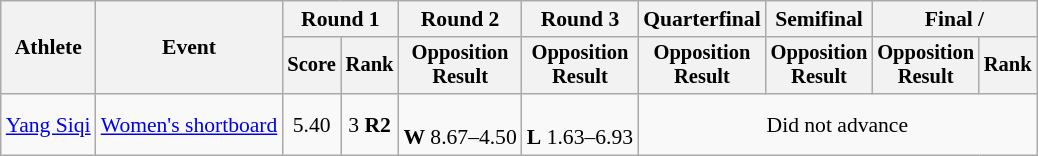<table class=wikitable style=font-size:90%;text-align:center>
<tr>
<th rowspan=2>Athlete</th>
<th rowspan=2>Event</th>
<th colspan=2>Round 1</th>
<th>Round 2</th>
<th>Round 3</th>
<th>Quarterfinal</th>
<th>Semifinal</th>
<th colspan=2>Final / </th>
</tr>
<tr style=font-size:95%>
<th>Score</th>
<th>Rank</th>
<th>Opposition<br>Result</th>
<th>Opposition<br>Result</th>
<th>Opposition<br>Result</th>
<th>Opposition<br>Result</th>
<th>Opposition<br>Result</th>
<th>Rank</th>
</tr>
<tr>
<td align=left><a href='#'>Yang Siqi</a></td>
<td align=left><a href='#'>Women's shortboard</a></td>
<td>5.40</td>
<td>3 <strong>R2</strong></td>
<td><br><strong>W</strong> 8.67–4.50</td>
<td><br><strong>L</strong> 1.63–6.93</td>
<td colspan=4>Did not advance</td>
</tr>
</table>
